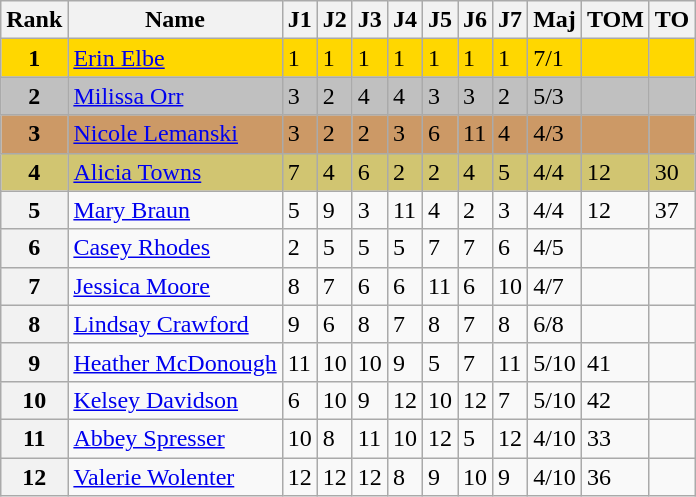<table class="wikitable sortable">
<tr>
<th>Rank</th>
<th>Name</th>
<th>J1</th>
<th>J2</th>
<th>J3</th>
<th>J4</th>
<th>J5</th>
<th>J6</th>
<th>J7</th>
<th>Maj</th>
<th>TOM</th>
<th>TO</th>
</tr>
<tr bgcolor="gold">
<td align="center"><strong>1</strong></td>
<td><a href='#'>Erin Elbe</a></td>
<td>1</td>
<td>1</td>
<td>1</td>
<td>1</td>
<td>1</td>
<td>1</td>
<td>1</td>
<td>7/1</td>
<td></td>
<td></td>
</tr>
<tr bgcolor="silver">
<td align="center"><strong>2</strong></td>
<td><a href='#'>Milissa Orr</a></td>
<td>3</td>
<td>2</td>
<td>4</td>
<td>4</td>
<td>3</td>
<td>3</td>
<td>2</td>
<td>5/3</td>
<td></td>
<td></td>
</tr>
<tr bgcolor="cc9966">
<td align="center"><strong>3</strong></td>
<td><a href='#'>Nicole Lemanski</a></td>
<td>3</td>
<td>2</td>
<td>2</td>
<td>3</td>
<td>6</td>
<td>11</td>
<td>4</td>
<td>4/3</td>
<td></td>
<td></td>
</tr>
<tr bgcolor="#d1c571">
<td align="center"><strong>4</strong></td>
<td><a href='#'>Alicia Towns</a></td>
<td>7</td>
<td>4</td>
<td>6</td>
<td>2</td>
<td>2</td>
<td>4</td>
<td>5</td>
<td>4/4</td>
<td>12</td>
<td>30</td>
</tr>
<tr>
<th>5</th>
<td><a href='#'>Mary Braun</a></td>
<td>5</td>
<td>9</td>
<td>3</td>
<td>11</td>
<td>4</td>
<td>2</td>
<td>3</td>
<td>4/4</td>
<td>12</td>
<td>37</td>
</tr>
<tr>
<th>6</th>
<td><a href='#'>Casey Rhodes</a></td>
<td>2</td>
<td>5</td>
<td>5</td>
<td>5</td>
<td>7</td>
<td>7</td>
<td>6</td>
<td>4/5</td>
<td></td>
<td></td>
</tr>
<tr>
<th>7</th>
<td><a href='#'>Jessica Moore</a></td>
<td>8</td>
<td>7</td>
<td>6</td>
<td>6</td>
<td>11</td>
<td>6</td>
<td>10</td>
<td>4/7</td>
<td></td>
<td></td>
</tr>
<tr>
<th>8</th>
<td><a href='#'>Lindsay Crawford</a></td>
<td>9</td>
<td>6</td>
<td>8</td>
<td>7</td>
<td>8</td>
<td>7</td>
<td>8</td>
<td>6/8</td>
<td></td>
<td></td>
</tr>
<tr>
<th>9</th>
<td><a href='#'>Heather McDonough</a></td>
<td>11</td>
<td>10</td>
<td>10</td>
<td>9</td>
<td>5</td>
<td>7</td>
<td>11</td>
<td>5/10</td>
<td>41</td>
<td></td>
</tr>
<tr>
<th>10</th>
<td><a href='#'>Kelsey Davidson</a></td>
<td>6</td>
<td>10</td>
<td>9</td>
<td>12</td>
<td>10</td>
<td>12</td>
<td>7</td>
<td>5/10</td>
<td>42</td>
<td></td>
</tr>
<tr>
<th>11</th>
<td><a href='#'>Abbey Spresser</a></td>
<td>10</td>
<td>8</td>
<td>11</td>
<td>10</td>
<td>12</td>
<td>5</td>
<td>12</td>
<td>4/10</td>
<td>33</td>
<td></td>
</tr>
<tr>
<th>12</th>
<td><a href='#'>Valerie Wolenter</a></td>
<td>12</td>
<td>12</td>
<td>12</td>
<td>8</td>
<td>9</td>
<td>10</td>
<td>9</td>
<td>4/10</td>
<td>36</td>
<td></td>
</tr>
</table>
